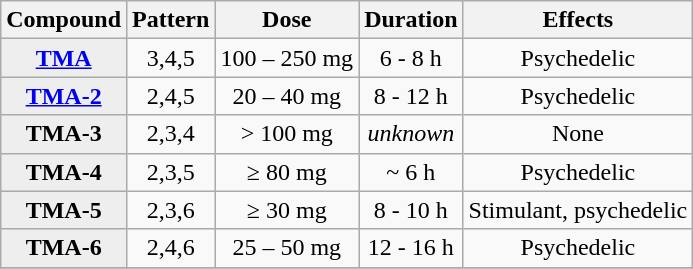<table class="wikitable">
<tr>
<th>Compound</th>
<th>Pattern</th>
<th>Dose</th>
<th>Duration</th>
<th>Effects</th>
</tr>
<tr align="center">
<td bgcolor="#eeeeee"><strong><a href='#'>TMA</a></strong></td>
<td>3,4,5</td>
<td>100 – 250 mg</td>
<td>6 - 8 h</td>
<td>Psychedelic</td>
</tr>
<tr align="center">
<td bgcolor="#eeeeee"><strong><a href='#'>TMA-2</a></strong></td>
<td>2,4,5</td>
<td>20 – 40 mg</td>
<td>8 - 12 h</td>
<td>Psychedelic</td>
</tr>
<tr align="center">
<td bgcolor="#eeeeee"><strong>TMA-3</strong></td>
<td>2,3,4</td>
<td>> 100 mg</td>
<td><em>unknown</em></td>
<td>None</td>
</tr>
<tr align="center">
<td bgcolor="#eeeeee"><strong>TMA-4</strong></td>
<td>2,3,5</td>
<td>≥ 80 mg</td>
<td>~ 6 h</td>
<td>Psychedelic</td>
</tr>
<tr align="center">
<td bgcolor="#eeeeee"><strong>TMA-5</strong></td>
<td>2,3,6</td>
<td>≥ 30 mg</td>
<td>8 - 10 h</td>
<td>Stimulant, psychedelic</td>
</tr>
<tr align="center">
<td bgcolor="#eeeeee"><strong>TMA-6</strong></td>
<td>2,4,6</td>
<td>25 – 50 mg</td>
<td>12 - 16 h</td>
<td>Psychedelic</td>
</tr>
<tr>
</tr>
</table>
